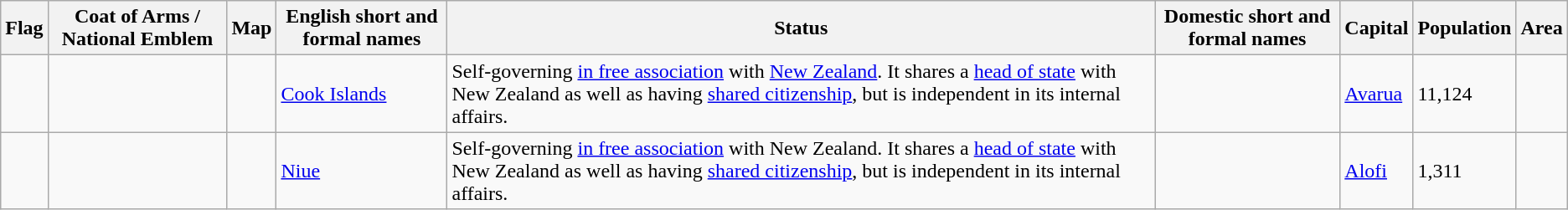<table class="wikitable sortable">
<tr>
<th class="unsortable">Flag</th>
<th>Coat of Arms / National Emblem</th>
<th class="unsortable">Map</th>
<th>English short and formal names</th>
<th>Status</th>
<th>Domestic short and formal names</th>
<th>Capital</th>
<th>Population</th>
<th>Area</th>
</tr>
<tr>
<td></td>
<td></td>
<td></td>
<td><a href='#'>Cook Islands</a></td>
<td>Self-governing <a href='#'>in free association</a> with <a href='#'>New Zealand</a>. It shares a <a href='#'>head of state</a> with New Zealand as well as having <a href='#'>shared citizenship</a>, but is independent in its internal affairs.</td>
<td><br></td>
<td><a href='#'>Avarua</a></td>
<td>11,124</td>
<td></td>
</tr>
<tr>
<td></td>
<td></td>
<td></td>
<td><a href='#'>Niue</a></td>
<td>Self-governing <a href='#'>in free association</a> with New Zealand. It shares a <a href='#'>head of state</a> with New Zealand as well as having <a href='#'>shared citizenship</a>, but is independent in its internal affairs.</td>
<td><br><br></td>
<td><a href='#'>Alofi</a></td>
<td>1,311</td>
<td></td>
</tr>
</table>
